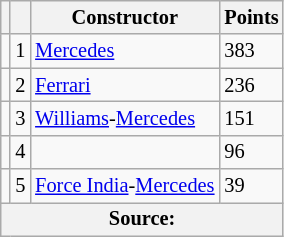<table class="wikitable" style="font-size: 85%;">
<tr>
<th></th>
<th></th>
<th>Constructor</th>
<th>Points</th>
</tr>
<tr>
<td align="left"></td>
<td align="center">1</td>
<td> <a href='#'>Mercedes</a></td>
<td align="left">383</td>
</tr>
<tr>
<td align="left"></td>
<td align="center">2</td>
<td> <a href='#'>Ferrari</a></td>
<td align="left">236</td>
</tr>
<tr>
<td align="left"></td>
<td align="center">3</td>
<td> <a href='#'>Williams</a>-<a href='#'>Mercedes</a></td>
<td align="left">151</td>
</tr>
<tr>
<td align="left"></td>
<td align="center">4</td>
<td></td>
<td align="left">96</td>
</tr>
<tr>
<td align="left"></td>
<td align="center">5</td>
<td> <a href='#'>Force India</a>-<a href='#'>Mercedes</a></td>
<td align="left">39</td>
</tr>
<tr>
<th colspan=4>Source: </th>
</tr>
</table>
